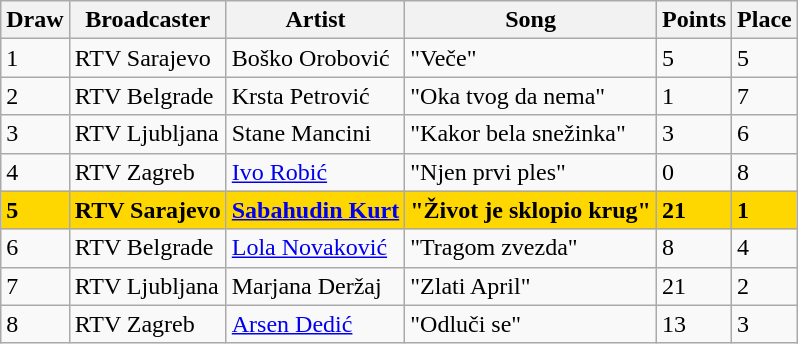<table class="sortable wikitable">
<tr>
<th>Draw</th>
<th>Broadcaster</th>
<th>Artist</th>
<th>Song</th>
<th>Points</th>
<th>Place</th>
</tr>
<tr>
<td>1</td>
<td> RTV Sarajevo</td>
<td>Boško Orobović</td>
<td>"Veče"</td>
<td>5</td>
<td>5</td>
</tr>
<tr>
<td>2</td>
<td> RTV Belgrade</td>
<td>Krsta Petrović</td>
<td>"Oka tvog da nema"</td>
<td>1</td>
<td>7</td>
</tr>
<tr>
<td>3</td>
<td> RTV Ljubljana</td>
<td>Stane Mancini</td>
<td>"Kakor bela snežinka"</td>
<td>3</td>
<td>6</td>
</tr>
<tr>
<td>4</td>
<td> RTV Zagreb</td>
<td><a href='#'>Ivo Robić</a></td>
<td>"Njen prvi ples"</td>
<td>0</td>
<td>8</td>
</tr>
<tr bgcolor = "#FFD700">
<td><strong>5</strong></td>
<td><strong> RTV Sarajevo</strong></td>
<td><strong><a href='#'>Sabahudin Kurt</a></strong></td>
<td><strong>"Život je sklopio krug"</strong></td>
<td><strong>21</strong></td>
<td><strong>1</strong></td>
</tr>
<tr>
<td>6</td>
<td> RTV Belgrade</td>
<td><a href='#'>Lola Novaković</a></td>
<td>"Tragom zvezda"</td>
<td>8</td>
<td>4</td>
</tr>
<tr>
<td>7</td>
<td> RTV Ljubljana</td>
<td>Marjana Deržaj</td>
<td>"Zlati April"</td>
<td>21</td>
<td>2</td>
</tr>
<tr>
<td>8</td>
<td> RTV Zagreb</td>
<td><a href='#'>Arsen Dedić</a></td>
<td>"Odluči se"</td>
<td>13</td>
<td>3</td>
</tr>
</table>
